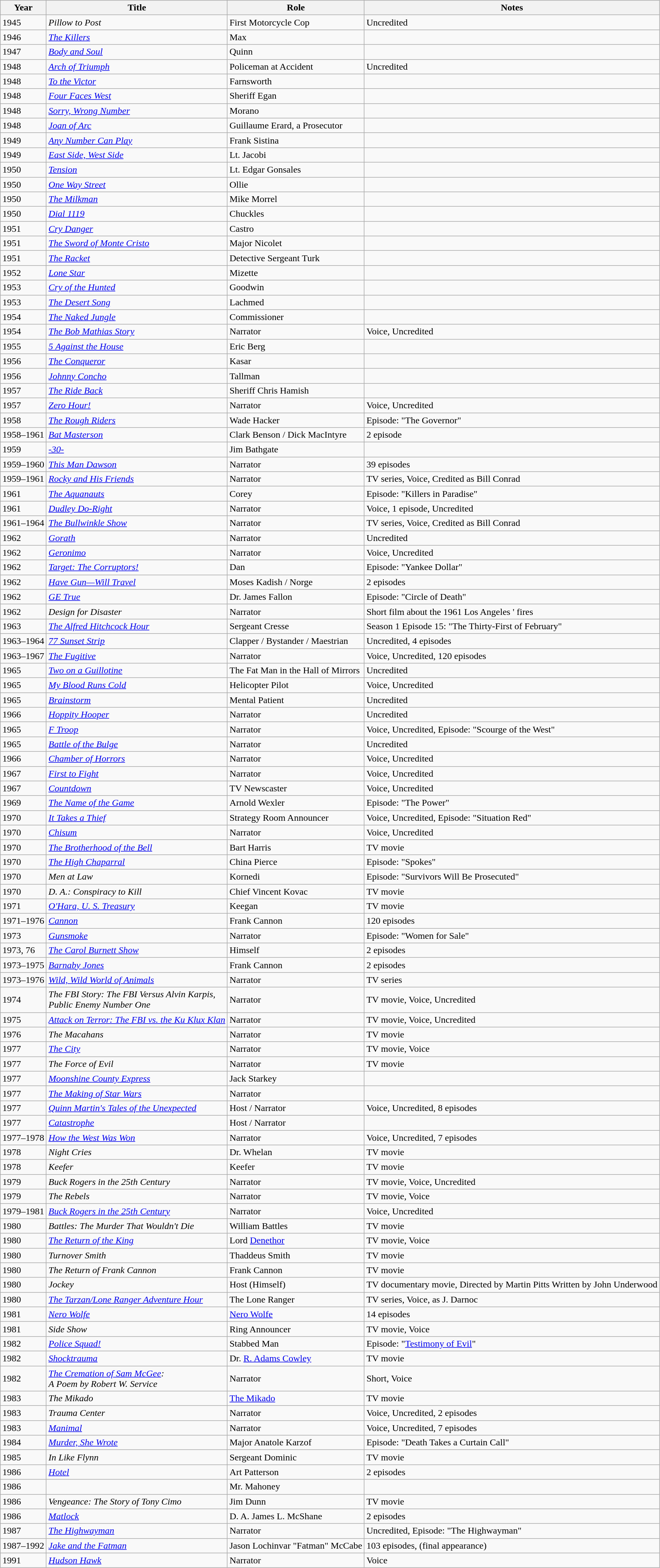<table class="wikitable sortable">
<tr>
<th>Year</th>
<th>Title</th>
<th>Role</th>
<th class="unsortable">Notes</th>
</tr>
<tr>
<td>1945</td>
<td><em>Pillow to Post</em></td>
<td>First Motorcycle Cop</td>
<td>Uncredited</td>
</tr>
<tr>
<td>1946</td>
<td><em><a href='#'>The Killers</a></em></td>
<td>Max</td>
<td></td>
</tr>
<tr>
<td>1947</td>
<td><em><a href='#'>Body and Soul</a></em></td>
<td>Quinn</td>
<td></td>
</tr>
<tr>
<td>1948</td>
<td><em><a href='#'>Arch of Triumph</a></em></td>
<td>Policeman at Accident</td>
<td>Uncredited</td>
</tr>
<tr>
<td>1948</td>
<td><em><a href='#'>To the Victor</a></em></td>
<td>Farnsworth</td>
<td></td>
</tr>
<tr>
<td>1948</td>
<td><em><a href='#'>Four Faces West</a></em></td>
<td>Sheriff Egan</td>
<td></td>
</tr>
<tr>
<td>1948</td>
<td><em><a href='#'>Sorry, Wrong Number</a></em></td>
<td>Morano</td>
<td></td>
</tr>
<tr>
<td>1948</td>
<td><em><a href='#'>Joan of Arc</a></em></td>
<td>Guillaume Erard, a Prosecutor</td>
<td></td>
</tr>
<tr>
<td>1949</td>
<td><em><a href='#'>Any Number Can Play</a></em></td>
<td>Frank Sistina</td>
<td></td>
</tr>
<tr>
<td>1949</td>
<td><em><a href='#'>East Side, West Side</a></em></td>
<td>Lt. Jacobi</td>
<td></td>
</tr>
<tr>
<td>1950</td>
<td><em><a href='#'>Tension</a></em></td>
<td>Lt. Edgar Gonsales</td>
<td></td>
</tr>
<tr>
<td>1950</td>
<td><em><a href='#'>One Way Street</a></em></td>
<td>Ollie</td>
<td></td>
</tr>
<tr>
<td>1950</td>
<td><em><a href='#'>The Milkman</a></em></td>
<td>Mike Morrel</td>
<td></td>
</tr>
<tr>
<td>1950</td>
<td><em><a href='#'>Dial 1119</a></em></td>
<td>Chuckles</td>
<td></td>
</tr>
<tr>
<td>1951</td>
<td><em><a href='#'>Cry Danger</a></em></td>
<td>Castro</td>
<td></td>
</tr>
<tr>
<td>1951</td>
<td><em><a href='#'>The Sword of Monte Cristo</a></em></td>
<td>Major Nicolet</td>
<td></td>
</tr>
<tr>
<td>1951</td>
<td><em><a href='#'>The Racket</a></em></td>
<td>Detective Sergeant Turk</td>
<td></td>
</tr>
<tr>
<td>1952</td>
<td><em><a href='#'>Lone Star</a></em></td>
<td>Mizette</td>
<td></td>
</tr>
<tr>
<td>1953</td>
<td><em><a href='#'>Cry of the Hunted</a></em></td>
<td>Goodwin</td>
<td></td>
</tr>
<tr>
<td>1953</td>
<td><em><a href='#'>The Desert Song</a></em></td>
<td>Lachmed</td>
<td></td>
</tr>
<tr>
<td>1954</td>
<td><em><a href='#'>The Naked Jungle</a></em></td>
<td>Commissioner</td>
<td></td>
</tr>
<tr>
<td>1954</td>
<td><em><a href='#'>The Bob Mathias Story</a></em></td>
<td>Narrator</td>
<td>Voice, Uncredited</td>
</tr>
<tr>
<td>1955</td>
<td><em><a href='#'>5 Against the House</a></em></td>
<td>Eric Berg</td>
<td></td>
</tr>
<tr>
<td>1956</td>
<td><em><a href='#'>The Conqueror</a></em></td>
<td>Kasar</td>
<td></td>
</tr>
<tr>
<td>1956</td>
<td><em><a href='#'>Johnny Concho</a></em></td>
<td>Tallman</td>
<td></td>
</tr>
<tr>
<td>1957</td>
<td><em><a href='#'>The Ride Back</a></em></td>
<td>Sheriff Chris Hamish</td>
<td></td>
</tr>
<tr>
<td>1957</td>
<td><em><a href='#'>Zero Hour!</a></em></td>
<td>Narrator</td>
<td>Voice, Uncredited</td>
</tr>
<tr>
<td>1958</td>
<td><em><a href='#'>The Rough Riders</a></em></td>
<td>Wade Hacker</td>
<td>Episode: "The Governor"</td>
</tr>
<tr>
<td>1958–1961</td>
<td><em><a href='#'>Bat Masterson</a></em></td>
<td>Clark Benson / Dick MacIntyre</td>
<td>2 episode</td>
</tr>
<tr>
<td>1959</td>
<td><em><a href='#'>-30-</a></em></td>
<td>Jim Bathgate</td>
<td></td>
</tr>
<tr>
<td>1959–1960</td>
<td><em><a href='#'>This Man Dawson</a></em></td>
<td>Narrator</td>
<td>39 episodes</td>
</tr>
<tr>
<td>1959–1961</td>
<td><em><a href='#'>Rocky and His Friends</a></em></td>
<td>Narrator</td>
<td>TV series, Voice, Credited as Bill Conrad</td>
</tr>
<tr>
<td>1961</td>
<td><em><a href='#'>The Aquanauts</a></em></td>
<td>Corey</td>
<td>Episode: "Killers in Paradise"</td>
</tr>
<tr>
<td>1961</td>
<td><em><a href='#'>Dudley Do-Right</a></em></td>
<td>Narrator</td>
<td>Voice, 1 episode, Uncredited</td>
</tr>
<tr>
<td>1961–1964</td>
<td><em><a href='#'>The Bullwinkle Show</a></em></td>
<td>Narrator</td>
<td>TV series, Voice, Credited as Bill Conrad</td>
</tr>
<tr>
<td>1962</td>
<td><em><a href='#'>Gorath</a></em></td>
<td>Narrator</td>
<td>Uncredited</td>
</tr>
<tr>
<td>1962</td>
<td><em><a href='#'>Geronimo</a></em></td>
<td>Narrator</td>
<td>Voice, Uncredited</td>
</tr>
<tr>
<td>1962</td>
<td><em><a href='#'>Target: The Corruptors!</a></em></td>
<td>Dan</td>
<td>Episode: "Yankee Dollar"</td>
</tr>
<tr>
<td>1962</td>
<td><em><a href='#'>Have Gun—Will Travel</a></em></td>
<td>Moses Kadish / Norge</td>
<td>2 episodes</td>
</tr>
<tr>
<td>1962</td>
<td><em><a href='#'>GE True</a></em></td>
<td>Dr. James Fallon</td>
<td>Episode: "Circle of Death"</td>
</tr>
<tr>
<td>1962</td>
<td><em>Design for Disaster </em></td>
<td>Narrator</td>
<td>Short film about the 1961 Los Angeles ' fires</td>
</tr>
<tr>
<td>1963</td>
<td><em><a href='#'>The Alfred Hitchcock Hour</a></em></td>
<td>Sergeant Cresse</td>
<td>Season 1 Episode 15: "The Thirty-First of February"</td>
</tr>
<tr>
<td>1963–1964</td>
<td><em><a href='#'>77 Sunset Strip</a></em></td>
<td>Clapper / Bystander / Maestrian</td>
<td>Uncredited, 4 episodes</td>
</tr>
<tr>
<td>1963–1967</td>
<td><em><a href='#'>The Fugitive</a></em></td>
<td>Narrator</td>
<td>Voice, Uncredited, 120 episodes</td>
</tr>
<tr>
<td>1965</td>
<td><em><a href='#'>Two on a Guillotine</a></em></td>
<td>The Fat Man in the Hall of Mirrors</td>
<td>Uncredited</td>
</tr>
<tr>
<td>1965</td>
<td><em><a href='#'>My Blood Runs Cold</a></em></td>
<td>Helicopter Pilot</td>
<td>Voice, Uncredited</td>
</tr>
<tr>
<td>1965</td>
<td><em><a href='#'>Brainstorm</a></em></td>
<td>Mental Patient</td>
<td>Uncredited</td>
</tr>
<tr>
<td>1966</td>
<td><em><a href='#'>Hoppity Hooper</a></em></td>
<td>Narrator</td>
<td>Uncredited</td>
</tr>
<tr>
<td>1965</td>
<td><em><a href='#'>F Troop</a></em></td>
<td>Narrator</td>
<td>Voice, Uncredited, Episode: "Scourge of the West"</td>
</tr>
<tr>
<td>1965</td>
<td><em><a href='#'>Battle of the Bulge</a></em></td>
<td>Narrator</td>
<td>Uncredited</td>
</tr>
<tr>
<td>1966</td>
<td><em><a href='#'>Chamber of Horrors</a></em></td>
<td>Narrator</td>
<td>Voice, Uncredited</td>
</tr>
<tr>
<td>1967</td>
<td><em><a href='#'>First to Fight</a></em></td>
<td>Narrator</td>
<td>Voice, Uncredited</td>
</tr>
<tr>
<td>1967</td>
<td><em><a href='#'>Countdown</a></em></td>
<td>TV Newscaster</td>
<td>Voice, Uncredited</td>
</tr>
<tr>
<td>1969</td>
<td><em><a href='#'>The Name of the Game</a></em></td>
<td>Arnold Wexler</td>
<td>Episode: "The Power"</td>
</tr>
<tr>
<td>1970</td>
<td><em><a href='#'>It Takes a Thief</a></em></td>
<td>Strategy Room Announcer</td>
<td>Voice, Uncredited, Episode: "Situation Red"</td>
</tr>
<tr>
<td>1970</td>
<td><em><a href='#'>Chisum</a></em></td>
<td>Narrator</td>
<td>Voice, Uncredited</td>
</tr>
<tr>
<td>1970</td>
<td><em><a href='#'>The Brotherhood of the Bell</a></em></td>
<td>Bart Harris</td>
<td>TV movie</td>
</tr>
<tr>
<td>1970</td>
<td><em><a href='#'>The High Chaparral</a></em></td>
<td>China Pierce</td>
<td>Episode: "Spokes"</td>
</tr>
<tr>
<td>1970</td>
<td><em>Men at Law</em></td>
<td>Kornedi</td>
<td>Episode: "Survivors Will Be Prosecuted"</td>
</tr>
<tr>
<td>1970</td>
<td><em>D. A.: Conspiracy to Kill</em></td>
<td>Chief Vincent Kovac</td>
<td>TV movie</td>
</tr>
<tr>
<td>1971</td>
<td><em><a href='#'>O'Hara, U. S. Treasury</a></em></td>
<td>Keegan</td>
<td>TV movie</td>
</tr>
<tr>
<td>1971–1976</td>
<td><em><a href='#'>Cannon</a></em></td>
<td>Frank Cannon</td>
<td>120 episodes</td>
</tr>
<tr>
<td>1973</td>
<td><em><a href='#'>Gunsmoke</a></em></td>
<td>Narrator</td>
<td>Episode: "Women for Sale"</td>
</tr>
<tr>
<td>1973, 76</td>
<td><em><a href='#'>The Carol Burnett Show</a></em></td>
<td>Himself</td>
<td>2 episodes</td>
</tr>
<tr>
<td>1973–1975</td>
<td><em><a href='#'>Barnaby Jones</a></em></td>
<td>Frank Cannon</td>
<td>2 episodes</td>
</tr>
<tr>
<td>1973–1976</td>
<td><em><a href='#'>Wild, Wild World of Animals</a></em></td>
<td>Narrator</td>
<td>TV series</td>
</tr>
<tr>
<td>1974</td>
<td><em>The FBI Story: The FBI Versus Alvin Karpis,<br>Public Enemy Number One</em></td>
<td>Narrator</td>
<td>TV movie, Voice, Uncredited</td>
</tr>
<tr>
<td>1975</td>
<td><em><a href='#'>Attack on Terror: The FBI vs. the Ku Klux Klan</a></em><br></td>
<td>Narrator</td>
<td>TV movie, Voice, Uncredited</td>
</tr>
<tr>
<td>1976</td>
<td><em>The Macahans</em></td>
<td>Narrator</td>
<td>TV movie</td>
</tr>
<tr>
<td>1977</td>
<td><em><a href='#'>The City</a></em></td>
<td>Narrator</td>
<td>TV movie, Voice</td>
</tr>
<tr>
<td>1977</td>
<td><em>The Force of Evil</em></td>
<td>Narrator</td>
<td>TV movie</td>
</tr>
<tr>
<td>1977</td>
<td><em><a href='#'>Moonshine County Express</a></em></td>
<td>Jack Starkey</td>
<td></td>
</tr>
<tr>
<td>1977</td>
<td><em><a href='#'>The Making of Star Wars</a></em></td>
<td>Narrator</td>
<td></td>
</tr>
<tr>
<td>1977</td>
<td><em><a href='#'>Quinn Martin's Tales of the Unexpected</a></em></td>
<td>Host / Narrator</td>
<td>Voice, Uncredited, 8 episodes</td>
</tr>
<tr>
<td>1977</td>
<td><em><a href='#'>Catastrophe</a></em></td>
<td>Host / Narrator</td>
<td></td>
</tr>
<tr>
<td>1977–1978</td>
<td><em><a href='#'>How the West Was Won</a></em></td>
<td>Narrator</td>
<td>Voice, Uncredited, 7 episodes</td>
</tr>
<tr>
<td>1978</td>
<td><em>Night Cries</em></td>
<td>Dr. Whelan</td>
<td>TV movie</td>
</tr>
<tr>
<td>1978</td>
<td><em>Keefer</em></td>
<td>Keefer</td>
<td>TV movie</td>
</tr>
<tr>
<td>1979</td>
<td><em>Buck Rogers in the 25th Century</em></td>
<td>Narrator</td>
<td>TV movie, Voice, Uncredited</td>
</tr>
<tr>
<td>1979</td>
<td><em>The Rebels</em></td>
<td>Narrator</td>
<td>TV movie, Voice</td>
</tr>
<tr>
<td>1979–1981</td>
<td><em><a href='#'>Buck Rogers in the 25th Century</a></em></td>
<td>Narrator</td>
<td>Voice, Uncredited</td>
</tr>
<tr>
<td>1980</td>
<td><em>Battles: The Murder That Wouldn't Die</em></td>
<td>William Battles</td>
<td>TV movie</td>
</tr>
<tr>
<td>1980</td>
<td><em><a href='#'>The Return of the King</a></em></td>
<td>Lord <a href='#'>Denethor</a></td>
<td>TV movie, Voice</td>
</tr>
<tr>
<td>1980</td>
<td><em>Turnover Smith</em></td>
<td>Thaddeus Smith</td>
<td>TV movie</td>
</tr>
<tr>
<td>1980</td>
<td><em>The Return of Frank Cannon</em></td>
<td>Frank Cannon</td>
<td>TV movie</td>
</tr>
<tr>
<td>1980</td>
<td><em>Jockey</em></td>
<td>Host (Himself)</td>
<td>TV documentary movie, Directed by Martin Pitts Written by John Underwood</td>
</tr>
<tr>
<td>1980</td>
<td><em><a href='#'>The Tarzan/Lone Ranger Adventure Hour</a></em></td>
<td>The Lone Ranger</td>
<td>TV series, Voice, as J. Darnoc</td>
</tr>
<tr>
<td>1981</td>
<td><em><a href='#'>Nero Wolfe</a></em></td>
<td><a href='#'>Nero Wolfe</a></td>
<td>14 episodes</td>
</tr>
<tr>
<td>1981</td>
<td><em>Side Show</em></td>
<td>Ring Announcer</td>
<td>TV movie, Voice</td>
</tr>
<tr>
<td>1982</td>
<td><em><a href='#'>Police Squad!</a></em></td>
<td>Stabbed Man</td>
<td>Episode: "<a href='#'>Testimony of Evil</a>"</td>
</tr>
<tr>
<td>1982</td>
<td><em><a href='#'>Shocktrauma</a></em></td>
<td>Dr. <a href='#'>R. Adams Cowley</a></td>
<td>TV movie</td>
</tr>
<tr>
<td>1982</td>
<td><em><a href='#'>The Cremation of Sam McGee</a>:<br>A Poem by Robert W. Service</em></td>
<td>Narrator</td>
<td>Short, Voice</td>
</tr>
<tr>
<td>1983</td>
<td><em>The Mikado</em></td>
<td><a href='#'>The Mikado</a></td>
<td>TV movie</td>
</tr>
<tr>
<td>1983</td>
<td><em>Trauma Center</em></td>
<td>Narrator</td>
<td>Voice, Uncredited, 2 episodes</td>
</tr>
<tr>
<td>1983</td>
<td><em><a href='#'>Manimal</a></em></td>
<td>Narrator</td>
<td>Voice, Uncredited, 7 episodes</td>
</tr>
<tr>
<td>1984</td>
<td><em><a href='#'>Murder, She Wrote</a></em></td>
<td>Major Anatole Karzof</td>
<td>Episode: "Death Takes a Curtain Call"</td>
</tr>
<tr>
<td>1985</td>
<td><em>In Like Flynn</em></td>
<td>Sergeant Dominic</td>
<td>TV movie</td>
</tr>
<tr>
<td>1986</td>
<td><em><a href='#'>Hotel</a></em></td>
<td>Art Patterson</td>
<td>2 episodes</td>
</tr>
<tr>
<td>1986</td>
<td><em></em></td>
<td>Mr. Mahoney</td>
<td></td>
</tr>
<tr>
<td>1986</td>
<td><em>Vengeance: The Story of Tony Cimo</em></td>
<td>Jim Dunn</td>
<td>TV movie</td>
</tr>
<tr>
<td>1986</td>
<td><em><a href='#'>Matlock</a></em></td>
<td>D. A. James L. McShane</td>
<td>2 episodes</td>
</tr>
<tr>
<td>1987</td>
<td><em><a href='#'>The Highwayman</a></em></td>
<td>Narrator</td>
<td>Uncredited, Episode: "The Highwayman"</td>
</tr>
<tr>
<td>1987–1992</td>
<td><em><a href='#'>Jake and the Fatman</a></em></td>
<td>Jason Lochinvar "Fatman" McCabe</td>
<td>103 episodes, (final appearance)</td>
</tr>
<tr>
<td>1991</td>
<td><em><a href='#'>Hudson Hawk</a></em></td>
<td>Narrator</td>
<td>Voice</td>
</tr>
</table>
